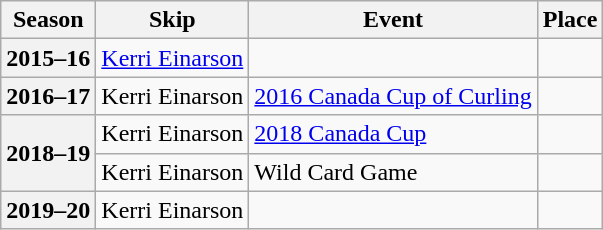<table class="wikitable">
<tr>
<th scope="col">Season</th>
<th scope="col">Skip</th>
<th scope="col">Event</th>
<th scope="col">Place</th>
</tr>
<tr>
<th scope="row">2015–16</th>
<td><a href='#'>Kerri Einarson</a></td>
<td></td>
<td></td>
</tr>
<tr>
<th scope="row">2016–17</th>
<td>Kerri Einarson</td>
<td><a href='#'>2016 Canada Cup of Curling</a></td>
<td></td>
</tr>
<tr>
<th scope="row" rowspan=2>2018–19</th>
<td>Kerri Einarson</td>
<td><a href='#'>2018 Canada Cup</a></td>
<td></td>
</tr>
<tr>
<td>Kerri Einarson</td>
<td> Wild Card Game</td>
<td></td>
</tr>
<tr>
<th scope="row">2019–20</th>
<td>Kerri Einarson</td>
<td></td>
<td></td>
</tr>
</table>
